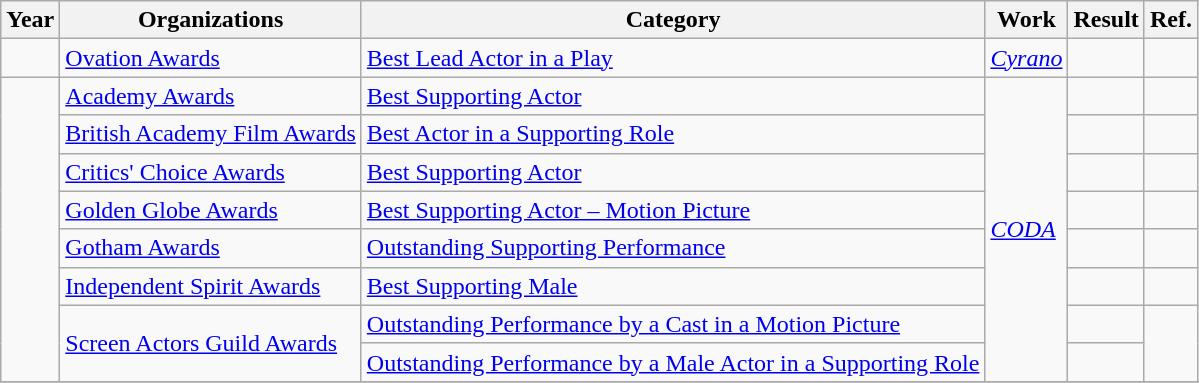<table class="wikitable sortable plainrowheaders">
<tr>
<th>Year</th>
<th>Organizations</th>
<th>Category</th>
<th>Work</th>
<th>Result</th>
<th>Ref.</th>
</tr>
<tr>
<td></td>
<td><a href='#'>Ovation Awards</a></td>
<td><a href='#'>Best Lead Actor in a Play</a></td>
<td><em><a href='#'>Cyrano</a></em></td>
<td></td>
<td align="center"></td>
</tr>
<tr>
<td rowspan="8"></td>
<td><a href='#'>Academy Awards</a></td>
<td><a href='#'>Best Supporting Actor</a></td>
<td rowspan="8"><em><a href='#'>CODA</a></em></td>
<td></td>
<td align="center"></td>
</tr>
<tr>
<td><a href='#'>British Academy Film Awards</a></td>
<td><a href='#'>Best Actor in a Supporting Role</a></td>
<td></td>
<td align="center"></td>
</tr>
<tr>
<td><a href='#'>Critics' Choice Awards</a></td>
<td><a href='#'>Best Supporting Actor</a></td>
<td></td>
<td align="center"></td>
</tr>
<tr>
<td><a href='#'>Golden Globe Awards</a></td>
<td><a href='#'>Best Supporting Actor – Motion Picture</a></td>
<td></td>
<td align="center"></td>
</tr>
<tr>
<td><a href='#'>Gotham Awards</a></td>
<td><a href='#'>Outstanding Supporting Performance</a></td>
<td></td>
<td align="center"></td>
</tr>
<tr>
<td><a href='#'>Independent Spirit Awards</a></td>
<td><a href='#'>Best Supporting Male</a></td>
<td></td>
<td align="center"></td>
</tr>
<tr>
<td rowspan="2"><a href='#'>Screen Actors Guild Awards</a></td>
<td><a href='#'>Outstanding Performance by a Cast in a Motion Picture</a></td>
<td></td>
<td rowspan="2" align="center"></td>
</tr>
<tr>
<td><a href='#'>Outstanding Performance by a Male Actor in a Supporting Role</a></td>
<td></td>
</tr>
<tr>
</tr>
</table>
